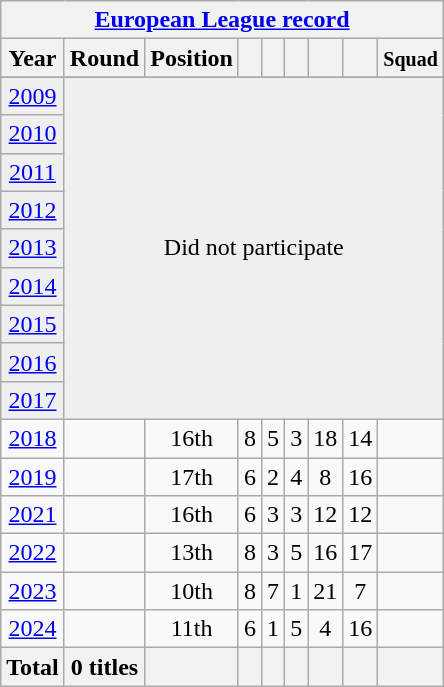<table class="wikitable" style="text-align: center;">
<tr>
<th colspan=10><a href='#'>European League record</a></th>
</tr>
<tr>
<th>Year</th>
<th>Round</th>
<th>Position</th>
<th></th>
<th></th>
<th></th>
<th></th>
<th></th>
<th><small>Squad</small></th>
</tr>
<tr>
</tr>
<tr bgcolor="efefef">
<td><a href='#'>2009</a></td>
<td colspan=8 rowspan=9 align=center>Did not participate</td>
</tr>
<tr bgcolor="efefef">
<td><a href='#'>2010</a></td>
</tr>
<tr bgcolor="efefef">
<td><a href='#'>2011</a></td>
</tr>
<tr bgcolor="efefef">
<td><a href='#'>2012</a></td>
</tr>
<tr bgcolor="efefef">
<td><a href='#'>2013</a></td>
</tr>
<tr bgcolor="efefef">
<td><a href='#'>2014</a></td>
</tr>
<tr bgcolor="efefef">
<td><a href='#'>2015</a></td>
</tr>
<tr bgcolor="efefef">
<td><a href='#'>2016</a></td>
</tr>
<tr bgcolor="efefef">
<td><a href='#'>2017</a></td>
</tr>
<tr>
<td><a href='#'>2018</a></td>
<td></td>
<td>16th</td>
<td>8</td>
<td>5</td>
<td>3</td>
<td>18</td>
<td>14</td>
<td></td>
</tr>
<tr>
<td><a href='#'>2019</a></td>
<td></td>
<td>17th</td>
<td>6</td>
<td>2</td>
<td>4</td>
<td>8</td>
<td>16</td>
<td></td>
</tr>
<tr>
<td><a href='#'>2021</a></td>
<td></td>
<td>16th</td>
<td>6</td>
<td>3</td>
<td>3</td>
<td>12</td>
<td>12</td>
<td></td>
</tr>
<tr>
<td><a href='#'>2022</a></td>
<td></td>
<td>13th</td>
<td>8</td>
<td>3</td>
<td>5</td>
<td>16</td>
<td>17</td>
<td></td>
</tr>
<tr>
<td><a href='#'>2023</a></td>
<td></td>
<td>10th</td>
<td>8</td>
<td>7</td>
<td>1</td>
<td>21</td>
<td>7</td>
<td></td>
</tr>
<tr>
<td><a href='#'>2024</a></td>
<td></td>
<td>11th</td>
<td>6</td>
<td>1</td>
<td>5</td>
<td>4</td>
<td>16</td>
<td></td>
</tr>
<tr>
<th>Total</th>
<th>0 titles</th>
<th></th>
<th></th>
<th></th>
<th></th>
<th></th>
<th></th>
<th></th>
</tr>
</table>
